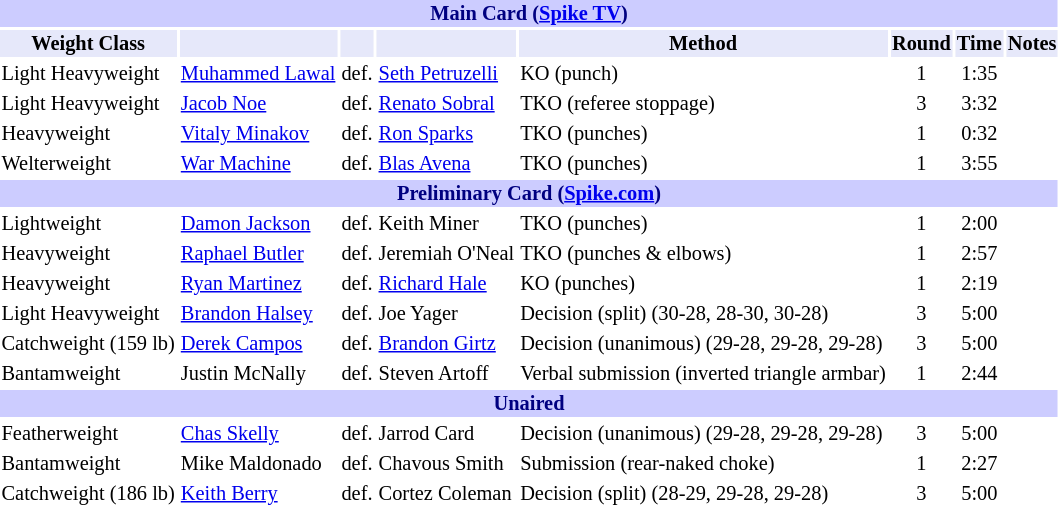<table class="toccolours" style="font-size: 85%;">
<tr>
<th colspan="8" style="background-color: #ccf; color: #000080; text-align: center;"><strong>Main Card (<a href='#'>Spike TV</a>)</strong></th>
</tr>
<tr>
<th colspan="1" style="background-color: #E6E8FA; color: #000000; text-align: center;">Weight Class</th>
<th colspan="1" style="background-color: #E6E8FA; color: #000000; text-align: center;"></th>
<th colspan="1" style="background-color: #E6E8FA; color: #000000; text-align: center;"></th>
<th colspan="1" style="background-color: #E6E8FA; color: #000000; text-align: center;"></th>
<th colspan="1" style="background-color: #E6E8FA; color: #000000; text-align: center;">Method</th>
<th colspan="1" style="background-color: #E6E8FA; color: #000000; text-align: center;">Round</th>
<th colspan="1" style="background-color: #E6E8FA; color: #000000; text-align: center;">Time</th>
<th colspan="1" style="background-color: #E6E8FA; color: #000000; text-align: center;">Notes</th>
</tr>
<tr>
<td>Light Heavyweight</td>
<td><a href='#'>Muhammed Lawal</a></td>
<td align=center>def.</td>
<td><a href='#'>Seth Petruzelli</a></td>
<td>KO (punch)</td>
<td align=center>1</td>
<td align=center>1:35</td>
<td></td>
</tr>
<tr>
<td>Light Heavyweight</td>
<td><a href='#'>Jacob Noe</a></td>
<td align=center>def.</td>
<td><a href='#'>Renato Sobral</a></td>
<td>TKO (referee stoppage)</td>
<td align=center>3</td>
<td align=center>3:32</td>
<td></td>
</tr>
<tr>
<td>Heavyweight</td>
<td><a href='#'>Vitaly Minakov</a></td>
<td align=center>def.</td>
<td><a href='#'>Ron Sparks</a></td>
<td>TKO (punches)</td>
<td align=center>1</td>
<td align=center>0:32</td>
<td></td>
</tr>
<tr>
<td>Welterweight</td>
<td><a href='#'>War Machine</a></td>
<td align=center>def.</td>
<td><a href='#'>Blas Avena</a></td>
<td>TKO (punches)</td>
<td align=center>1</td>
<td align=center>3:55</td>
<td></td>
</tr>
<tr>
<th colspan="8" style="background-color: #ccf; color: #000080; text-align: center;"><strong>Preliminary Card (<a href='#'>Spike.com</a>)</strong></th>
</tr>
<tr>
<td>Lightweight</td>
<td><a href='#'>Damon Jackson</a></td>
<td align=center>def.</td>
<td>Keith Miner</td>
<td>TKO (punches)</td>
<td align=center>1</td>
<td align=center>2:00</td>
<td></td>
</tr>
<tr>
<td>Heavyweight</td>
<td><a href='#'>Raphael Butler</a></td>
<td align=center>def.</td>
<td>Jeremiah O'Neal</td>
<td>TKO (punches & elbows)</td>
<td align=center>1</td>
<td align=center>2:57</td>
<td></td>
</tr>
<tr>
<td>Heavyweight</td>
<td><a href='#'>Ryan Martinez</a></td>
<td align=center>def.</td>
<td><a href='#'>Richard Hale</a></td>
<td>KO (punches)</td>
<td align=center>1</td>
<td align=center>2:19</td>
<td></td>
</tr>
<tr>
<td>Light Heavyweight</td>
<td><a href='#'>Brandon Halsey</a></td>
<td align=center>def.</td>
<td>Joe Yager</td>
<td>Decision (split) (30-28, 28-30, 30-28)</td>
<td align=center>3</td>
<td align=center>5:00</td>
<td></td>
</tr>
<tr>
<td>Catchweight (159 lb)</td>
<td><a href='#'>Derek Campos</a></td>
<td align=center>def.</td>
<td><a href='#'>Brandon Girtz</a></td>
<td>Decision (unanimous) (29-28, 29-28, 29-28)</td>
<td align=center>3</td>
<td align=center>5:00</td>
<td></td>
</tr>
<tr>
<td>Bantamweight</td>
<td>Justin McNally</td>
<td align=center>def.</td>
<td>Steven Artoff</td>
<td>Verbal submission (inverted triangle armbar)</td>
<td align=center>1</td>
<td align=center>2:44</td>
<td></td>
</tr>
<tr>
<th colspan="8" style="background-color: #ccf; color: #000080; text-align: center;"><strong>Unaired</strong></th>
</tr>
<tr>
<td>Featherweight</td>
<td><a href='#'>Chas Skelly</a></td>
<td align=center>def.</td>
<td>Jarrod Card</td>
<td>Decision (unanimous) (29-28, 29-28, 29-28)</td>
<td align=center>3</td>
<td align=center>5:00</td>
<td></td>
</tr>
<tr>
<td>Bantamweight</td>
<td>Mike Maldonado</td>
<td align=center>def.</td>
<td>Chavous Smith</td>
<td>Submission (rear-naked choke)</td>
<td align=center>1</td>
<td align=center>2:27</td>
<td></td>
</tr>
<tr>
<td>Catchweight (186 lb)</td>
<td><a href='#'>Keith Berry</a></td>
<td align=center>def.</td>
<td>Cortez Coleman</td>
<td>Decision (split) (28-29, 29-28, 29-28)</td>
<td align=center>3</td>
<td align=center>5:00</td>
<td></td>
</tr>
<tr>
</tr>
</table>
